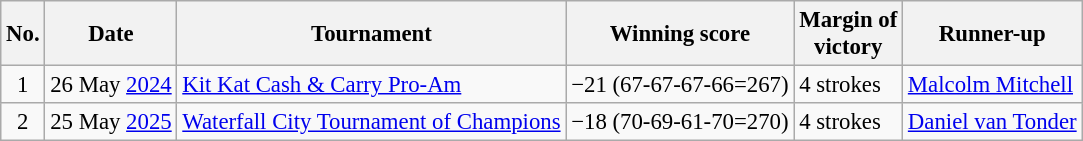<table class="wikitable" style="font-size:95%;">
<tr>
<th>No.</th>
<th>Date</th>
<th>Tournament</th>
<th>Winning score</th>
<th>Margin of<br>victory</th>
<th>Runner-up</th>
</tr>
<tr>
<td align=center>1</td>
<td align=right>26 May <a href='#'>2024</a></td>
<td><a href='#'>Kit Kat Cash & Carry Pro-Am</a></td>
<td>−21 (67-67-67-66=267)</td>
<td>4 strokes</td>
<td> <a href='#'>Malcolm Mitchell</a></td>
</tr>
<tr>
<td align=center>2</td>
<td align=right>25 May <a href='#'>2025</a></td>
<td><a href='#'>Waterfall City Tournament of Champions</a></td>
<td>−18 (70-69-61-70=270)</td>
<td>4 strokes</td>
<td> <a href='#'>Daniel van Tonder</a></td>
</tr>
</table>
